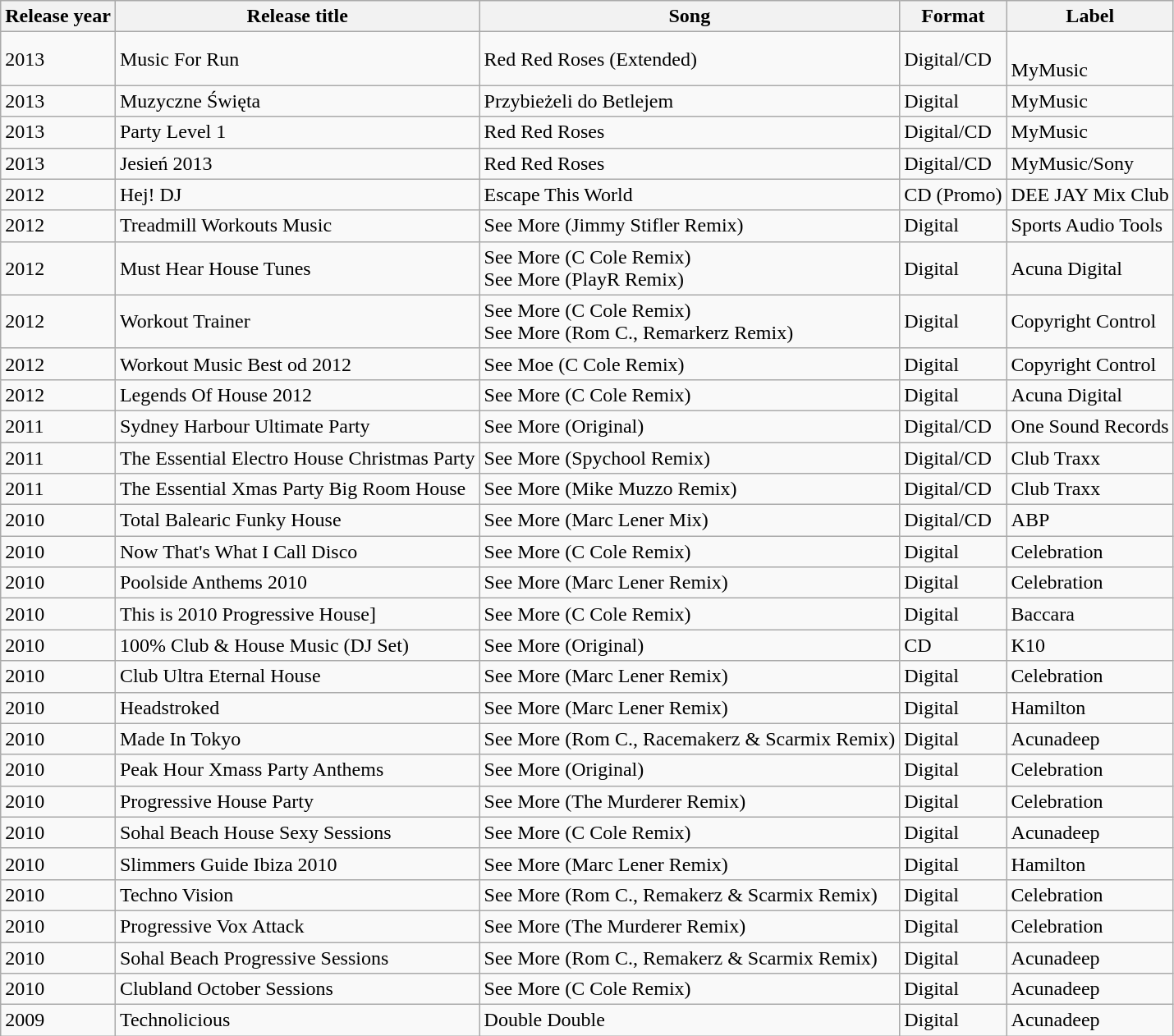<table class="wikitable sortable">
<tr>
<th>Release year</th>
<th>Release title</th>
<th>Song</th>
<th>Format</th>
<th>Label</th>
</tr>
<tr>
<td>2013</td>
<td>Music For Run</td>
<td>Red Red Roses (Extended)</td>
<td>Digital/CD</td>
<td><br>MyMusic</td>
</tr>
<tr>
<td>2013</td>
<td>Muzyczne Święta</td>
<td>Przybieżeli do Betlejem</td>
<td>Digital</td>
<td>MyMusic</td>
</tr>
<tr>
<td>2013</td>
<td>Party Level 1</td>
<td>Red Red Roses</td>
<td>Digital/CD</td>
<td>MyMusic</td>
</tr>
<tr>
<td>2013</td>
<td>Jesień 2013</td>
<td>Red Red Roses</td>
<td>Digital/CD</td>
<td>MyMusic/Sony</td>
</tr>
<tr>
<td>2012</td>
<td>Hej! DJ</td>
<td>Escape This World</td>
<td>CD (Promo)</td>
<td>DEE JAY Mix Club</td>
</tr>
<tr>
<td>2012</td>
<td>Treadmill Workouts Music</td>
<td>See More (Jimmy Stifler Remix)</td>
<td>Digital</td>
<td>Sports Audio Tools</td>
</tr>
<tr>
<td>2012</td>
<td>Must Hear House Tunes</td>
<td>See More (C Cole Remix)<br> See More (PlayR Remix)</td>
<td>Digital</td>
<td>Acuna Digital</td>
</tr>
<tr>
<td>2012</td>
<td>Workout Trainer</td>
<td>See More (C Cole Remix) <br>See More (Rom C., Remarkerz Remix)</td>
<td>Digital</td>
<td>Copyright Control</td>
</tr>
<tr>
<td>2012</td>
<td>Workout Music Best od 2012</td>
<td>See Moe (C Cole Remix)</td>
<td>Digital</td>
<td>Copyright Control</td>
</tr>
<tr>
<td>2012</td>
<td>Legends Of House 2012</td>
<td>See More (C Cole Remix)</td>
<td>Digital</td>
<td>Acuna Digital</td>
</tr>
<tr>
<td>2011</td>
<td>Sydney Harbour Ultimate Party</td>
<td>See More (Original)</td>
<td>Digital/CD</td>
<td>One Sound Records</td>
</tr>
<tr>
<td>2011</td>
<td>The Essential Electro House Christmas Party</td>
<td>See More (Spychool Remix)</td>
<td>Digital/CD</td>
<td>Club Traxx</td>
</tr>
<tr>
<td>2011</td>
<td>The Essential Xmas Party Big Room House</td>
<td>See More (Mike Muzzo Remix)</td>
<td>Digital/CD</td>
<td>Club Traxx</td>
</tr>
<tr>
<td>2010</td>
<td>Total Balearic Funky House</td>
<td>See More (Marc Lener Mix)</td>
<td>Digital/CD</td>
<td>ABP</td>
</tr>
<tr>
<td>2010</td>
<td>Now That's What I Call Disco</td>
<td>See More (C Cole Remix)</td>
<td>Digital</td>
<td>Celebration</td>
</tr>
<tr>
<td>2010</td>
<td>Poolside Anthems 2010</td>
<td>See More (Marc Lener Remix)</td>
<td>Digital</td>
<td>Celebration</td>
</tr>
<tr>
<td>2010</td>
<td>This is 2010 Progressive House]</td>
<td>See More (C Cole Remix)</td>
<td>Digital</td>
<td>Baccara</td>
</tr>
<tr>
<td>2010</td>
<td>100% Club & House Music (DJ Set)</td>
<td>See More (Original)</td>
<td>CD</td>
<td>K10</td>
</tr>
<tr>
<td>2010</td>
<td>Club Ultra Eternal House</td>
<td>See More (Marc Lener Remix)</td>
<td>Digital</td>
<td>Celebration</td>
</tr>
<tr>
<td>2010</td>
<td>Headstroked</td>
<td>See More (Marc Lener Remix)</td>
<td>Digital</td>
<td>Hamilton</td>
</tr>
<tr>
<td>2010</td>
<td>Made In Tokyo</td>
<td>See More (Rom C., Racemakerz & Scarmix Remix)</td>
<td>Digital</td>
<td>Acunadeep</td>
</tr>
<tr>
<td>2010</td>
<td>Peak Hour Xmass Party Anthems</td>
<td>See More (Original)</td>
<td>Digital</td>
<td>Celebration</td>
</tr>
<tr>
<td>2010</td>
<td>Progressive House Party</td>
<td>See More (The Murderer Remix)</td>
<td>Digital</td>
<td>Celebration</td>
</tr>
<tr>
<td>2010</td>
<td>Sohal Beach House Sexy Sessions</td>
<td>See More (C Cole Remix)</td>
<td>Digital</td>
<td>Acunadeep</td>
</tr>
<tr>
<td>2010</td>
<td>Slimmers Guide Ibiza 2010</td>
<td>See More (Marc Lener Remix)</td>
<td>Digital</td>
<td>Hamilton</td>
</tr>
<tr>
<td>2010</td>
<td>Techno Vision</td>
<td>See More (Rom C., Remakerz & Scarmix Remix)</td>
<td>Digital</td>
<td>Celebration</td>
</tr>
<tr>
<td>2010</td>
<td>Progressive Vox Attack</td>
<td>See More (The Murderer Remix)</td>
<td>Digital</td>
<td>Celebration</td>
</tr>
<tr>
<td>2010</td>
<td>Sohal Beach Progressive Sessions</td>
<td>See More (Rom C., Remakerz & Scarmix Remix)</td>
<td>Digital</td>
<td>Acunadeep</td>
</tr>
<tr>
<td>2010</td>
<td>Clubland October Sessions</td>
<td>See More (C Cole Remix)</td>
<td>Digital</td>
<td>Acunadeep</td>
</tr>
<tr>
<td>2009</td>
<td>Technolicious</td>
<td>Double Double</td>
<td>Digital</td>
<td>Acunadeep</td>
</tr>
</table>
